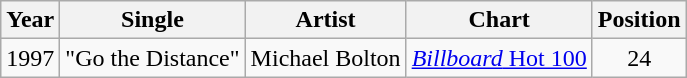<table class="wikitable">
<tr>
<th>Year</th>
<th>Single</th>
<th>Artist</th>
<th>Chart</th>
<th>Position</th>
</tr>
<tr>
<td>1997</td>
<td>"Go the Distance"</td>
<td>Michael Bolton</td>
<td><a href='#'><em>Billboard</em> Hot 100</a></td>
<td align="center">24</td>
</tr>
</table>
